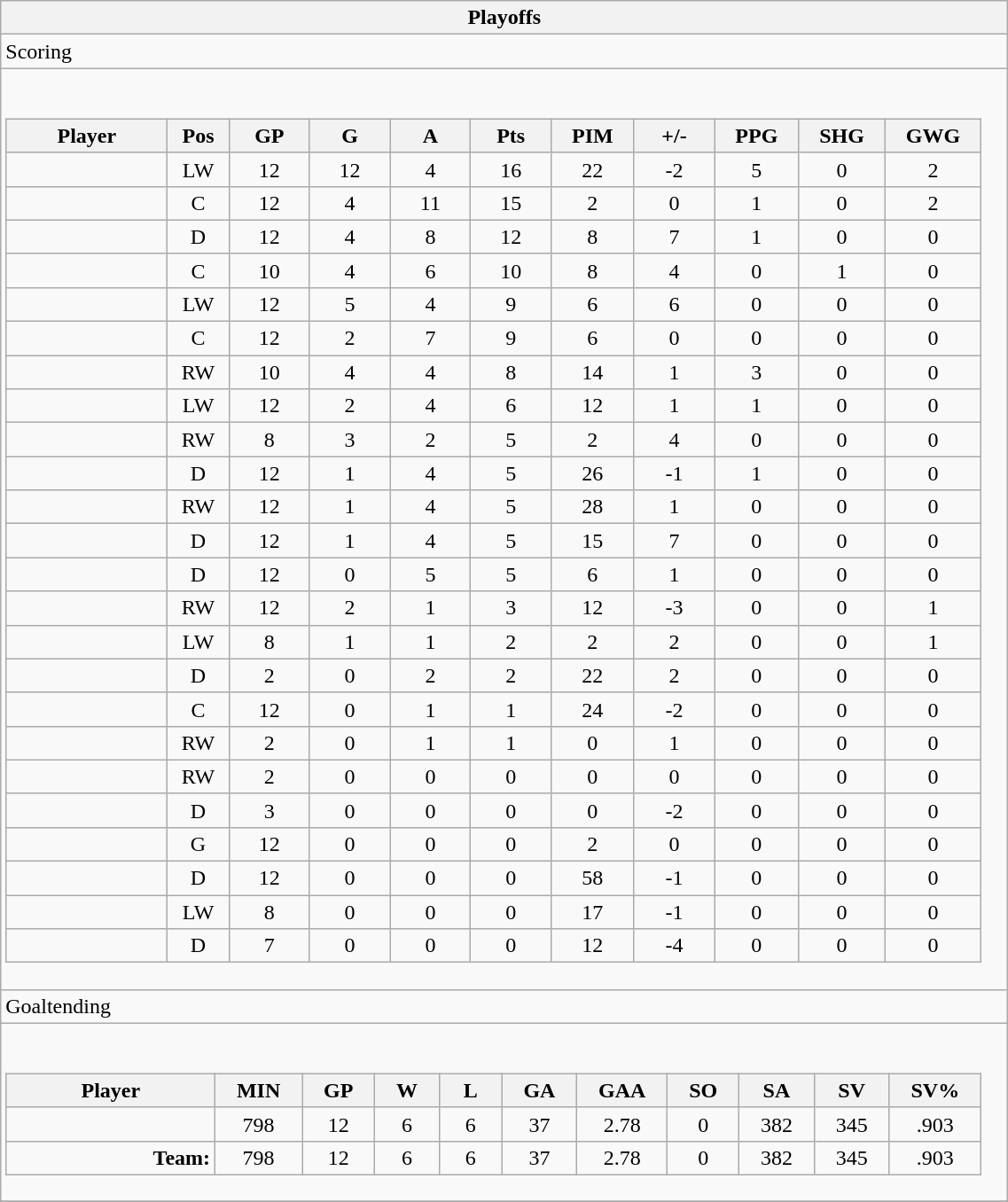<table class="wikitable collapsible autocollapse" width="60%" border="1">
<tr>
<th>Playoffs</th>
</tr>
<tr>
<td class="tocccolors">Scoring</td>
</tr>
<tr>
<td><br><table class="wikitable sortable">
<tr ALIGN="center">
<th bgcolor="#DDDDFF" width="10%">Player</th>
<th bgcolor="#DDDDFF" width="3%" title="Position">Pos</th>
<th bgcolor="#DDDDFF" width="5%" title="Games played">GP</th>
<th bgcolor="#DDDDFF" width="5%" title="Goals">G</th>
<th bgcolor="#DDDDFF" width="5%" title="Assists">A</th>
<th bgcolor="#DDDDFF" width="5%" title="Points">Pts</th>
<th bgcolor="#DDDDFF" width="5%" title="Penalties in Minutes">PIM</th>
<th bgcolor="#DDDDFF" width="5%" title="Plus/minus">+/-</th>
<th bgcolor="#DDDDFF" width="5%" title="Power play goals">PPG</th>
<th bgcolor="#DDDDFF" width="5%" title="Short-handed goals">SHG</th>
<th bgcolor="#DDDDFF" width="5%" title="Game-winning goals">GWG</th>
</tr>
<tr align="center">
<td align="right"></td>
<td>LW</td>
<td>12</td>
<td>12</td>
<td>4</td>
<td>16</td>
<td>22</td>
<td>-2</td>
<td>5</td>
<td>0</td>
<td>2</td>
</tr>
<tr align="center">
<td align="right"></td>
<td>C</td>
<td>12</td>
<td>4</td>
<td>11</td>
<td>15</td>
<td>2</td>
<td>0</td>
<td>1</td>
<td>0</td>
<td>2</td>
</tr>
<tr align="center">
<td align="right"></td>
<td>D</td>
<td>12</td>
<td>4</td>
<td>8</td>
<td>12</td>
<td>8</td>
<td>7</td>
<td>1</td>
<td>0</td>
<td>0</td>
</tr>
<tr align="center">
<td align="right"></td>
<td>C</td>
<td>10</td>
<td>4</td>
<td>6</td>
<td>10</td>
<td>8</td>
<td>4</td>
<td>0</td>
<td>1</td>
<td>0</td>
</tr>
<tr align="center">
<td align="right"></td>
<td>LW</td>
<td>12</td>
<td>5</td>
<td>4</td>
<td>9</td>
<td>6</td>
<td>6</td>
<td>0</td>
<td>0</td>
<td>0</td>
</tr>
<tr align="center">
<td align="right"></td>
<td>C</td>
<td>12</td>
<td>2</td>
<td>7</td>
<td>9</td>
<td>6</td>
<td>0</td>
<td>0</td>
<td>0</td>
<td>0</td>
</tr>
<tr align="center">
<td align="right"></td>
<td>RW</td>
<td>10</td>
<td>4</td>
<td>4</td>
<td>8</td>
<td>14</td>
<td>1</td>
<td>3</td>
<td>0</td>
<td>0</td>
</tr>
<tr align="center">
<td align="right"></td>
<td>LW</td>
<td>12</td>
<td>2</td>
<td>4</td>
<td>6</td>
<td>12</td>
<td>1</td>
<td>1</td>
<td>0</td>
<td>0</td>
</tr>
<tr align="center">
<td align="right"></td>
<td>RW</td>
<td>8</td>
<td>3</td>
<td>2</td>
<td>5</td>
<td>2</td>
<td>4</td>
<td>0</td>
<td>0</td>
<td>0</td>
</tr>
<tr align="center">
<td align="right"></td>
<td>D</td>
<td>12</td>
<td>1</td>
<td>4</td>
<td>5</td>
<td>26</td>
<td>-1</td>
<td>1</td>
<td>0</td>
<td>0</td>
</tr>
<tr align="center">
<td align="right"></td>
<td>RW</td>
<td>12</td>
<td>1</td>
<td>4</td>
<td>5</td>
<td>28</td>
<td>1</td>
<td>0</td>
<td>0</td>
<td>0</td>
</tr>
<tr align="center">
<td align="right"></td>
<td>D</td>
<td>12</td>
<td>1</td>
<td>4</td>
<td>5</td>
<td>15</td>
<td>7</td>
<td>0</td>
<td>0</td>
<td>0</td>
</tr>
<tr align="center">
<td align="right"></td>
<td>D</td>
<td>12</td>
<td>0</td>
<td>5</td>
<td>5</td>
<td>6</td>
<td>1</td>
<td>0</td>
<td>0</td>
<td>0</td>
</tr>
<tr align="center">
<td align="right"></td>
<td>RW</td>
<td>12</td>
<td>2</td>
<td>1</td>
<td>3</td>
<td>12</td>
<td>-3</td>
<td>0</td>
<td>0</td>
<td>1</td>
</tr>
<tr align="center">
<td align="right"></td>
<td>LW</td>
<td>8</td>
<td>1</td>
<td>1</td>
<td>2</td>
<td>2</td>
<td>2</td>
<td>0</td>
<td>0</td>
<td>1</td>
</tr>
<tr align="center">
<td align="right"></td>
<td>D</td>
<td>2</td>
<td>0</td>
<td>2</td>
<td>2</td>
<td>22</td>
<td>2</td>
<td>0</td>
<td>0</td>
<td>0</td>
</tr>
<tr align="center">
<td align="right"></td>
<td>C</td>
<td>12</td>
<td>0</td>
<td>1</td>
<td>1</td>
<td>24</td>
<td>-2</td>
<td>0</td>
<td>0</td>
<td>0</td>
</tr>
<tr align="center">
<td align="right"></td>
<td>RW</td>
<td>2</td>
<td>0</td>
<td>1</td>
<td>1</td>
<td>0</td>
<td>1</td>
<td>0</td>
<td>0</td>
<td>0</td>
</tr>
<tr align="center">
<td align="right"></td>
<td>RW</td>
<td>2</td>
<td>0</td>
<td>0</td>
<td>0</td>
<td>0</td>
<td>0</td>
<td>0</td>
<td>0</td>
<td>0</td>
</tr>
<tr align="center">
<td align="right"></td>
<td>D</td>
<td>3</td>
<td>0</td>
<td>0</td>
<td>0</td>
<td>0</td>
<td>-2</td>
<td>0</td>
<td>0</td>
<td>0</td>
</tr>
<tr align="center">
<td align="right"></td>
<td>G</td>
<td>12</td>
<td>0</td>
<td>0</td>
<td>0</td>
<td>2</td>
<td>0</td>
<td>0</td>
<td>0</td>
<td>0</td>
</tr>
<tr align="center">
<td align="right"></td>
<td>D</td>
<td>12</td>
<td>0</td>
<td>0</td>
<td>0</td>
<td>58</td>
<td>-1</td>
<td>0</td>
<td>0</td>
<td>0</td>
</tr>
<tr align="center">
<td align="right"></td>
<td>LW</td>
<td>8</td>
<td>0</td>
<td>0</td>
<td>0</td>
<td>17</td>
<td>-1</td>
<td>0</td>
<td>0</td>
<td>0</td>
</tr>
<tr align="center">
<td align="right"></td>
<td>D</td>
<td>7</td>
<td>0</td>
<td>0</td>
<td>0</td>
<td>12</td>
<td>-4</td>
<td>0</td>
<td>0</td>
<td>0</td>
</tr>
</table>
</td>
</tr>
<tr>
<td class="toccolors">Goaltending</td>
</tr>
<tr>
<td><br><table class="wikitable sortable">
<tr>
<th bgcolor="#DDDDFF" width="10%">Player</th>
<th width="3%" bgcolor="#DDDDFF" title="Minutes played">MIN</th>
<th width="3%" bgcolor="#DDDDFF" title="Games played in">GP</th>
<th width="3%" bgcolor="#DDDDFF" title="Wins">W</th>
<th width="3%" bgcolor="#DDDDFF"title="Losses">L</th>
<th width="3%" bgcolor="#DDDDFF" title="Goals against">GA</th>
<th width="3%" bgcolor="#DDDDFF" title="Goals against average">GAA</th>
<th width="3%" bgcolor="#DDDDFF" title="Shut-outs">SO</th>
<th width="3%" bgcolor="#DDDDFF" title="Shots against">SA</th>
<th width="3%" bgcolor="#DDDDFF" title="Shots saved">SV</th>
<th width="3%" bgcolor="#DDDDFF" title="Save percentage">SV%</th>
</tr>
<tr align="center">
<td align="right"></td>
<td>798</td>
<td>12</td>
<td>6</td>
<td>6</td>
<td>37</td>
<td>2.78</td>
<td>0</td>
<td>382</td>
<td>345</td>
<td>.903</td>
</tr>
<tr align="center">
<td align="right"><strong>Team:</strong></td>
<td>798</td>
<td>12</td>
<td>6</td>
<td>6</td>
<td>37</td>
<td>2.78</td>
<td>0</td>
<td>382</td>
<td>345</td>
<td>.903</td>
</tr>
</table>
</td>
</tr>
<tr>
</tr>
</table>
